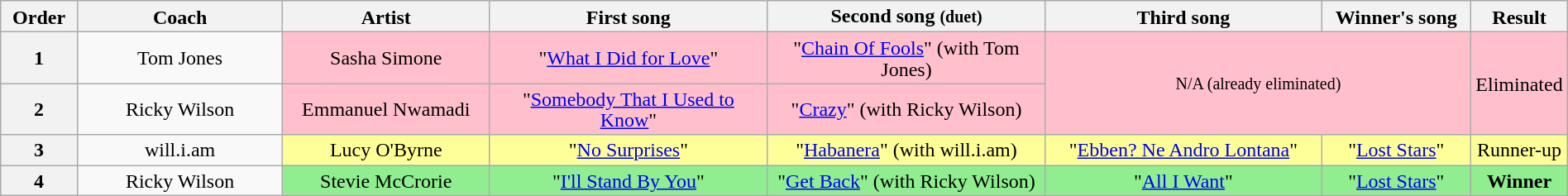<table class="wikitable" style="text-align:center; line-height:17px; width:100%;">
<tr>
<th scope="col" style="width:05%;">Order</th>
<th scope="col" style="width:14%;">Coach</th>
<th scope="col" style="width:14%;">Artist</th>
<th scope="col" style="width:19%;">First song</th>
<th scope="col" style="width:19%;">Second song <small>(duet)</small></th>
<th scope="col" style="width:19%;">Third song</th>
<th scope="col" style="width:19%;">Winner's song</th>
<th scope="col" style="width:10%;">Result</th>
</tr>
<tr>
<th scope="col">1</th>
<td>Tom Jones</td>
<td bgcolor=pink>Sasha Simone</td>
<td bgcolor=pink>"<a href='#'>What I Did for Love</a>"</td>
<td bgcolor=pink>"<a href='#'>Chain Of Fools</a>" (with Tom Jones)</td>
<td colspan="2" rowspan="2" bgcolor="pink"><small>N/A (already eliminated)</small></td>
<td rowspan="2" bgcolor="pink">Eliminated</td>
</tr>
<tr>
<th scope="col">2</th>
<td>Ricky Wilson</td>
<td bgcolor=pink>Emmanuel Nwamadi</td>
<td bgcolor=pink>"<a href='#'>Somebody That I Used to Know</a>"</td>
<td bgcolor=pink>"<a href='#'>Crazy</a>" (with Ricky Wilson)</td>
</tr>
<tr>
<th scope="col">3</th>
<td>will.i.am</td>
<td style="background:#ff9;">Lucy O'Byrne</td>
<td style="background:#ff9;">"<a href='#'>No Surprises</a>"</td>
<td style="background:#ff9;">"<a href='#'>Habanera</a>" (with will.i.am)</td>
<td style="background:#ff9;">"<a href='#'>Ebben? Ne Andro Lontana</a>"</td>
<td style="background:#ff9;">"<a href='#'>Lost Stars</a>"</td>
<td style="background:#ff9;">Runner-up</td>
</tr>
<tr>
<th scope="col">4</th>
<td>Ricky Wilson</td>
<td style="background:lightgreen;">Stevie McCrorie</td>
<td style="background:lightgreen;">"<a href='#'>I'll Stand By You</a>"</td>
<td style="background:lightgreen;">"<a href='#'>Get Back</a>" (with Ricky Wilson)</td>
<td style="background:lightgreen;">"<a href='#'>All I Want</a>"</td>
<td style="background:lightgreen;">"<a href='#'>Lost Stars</a>"</td>
<td style="background:lightgreen;"><strong>Winner</strong></td>
</tr>
</table>
